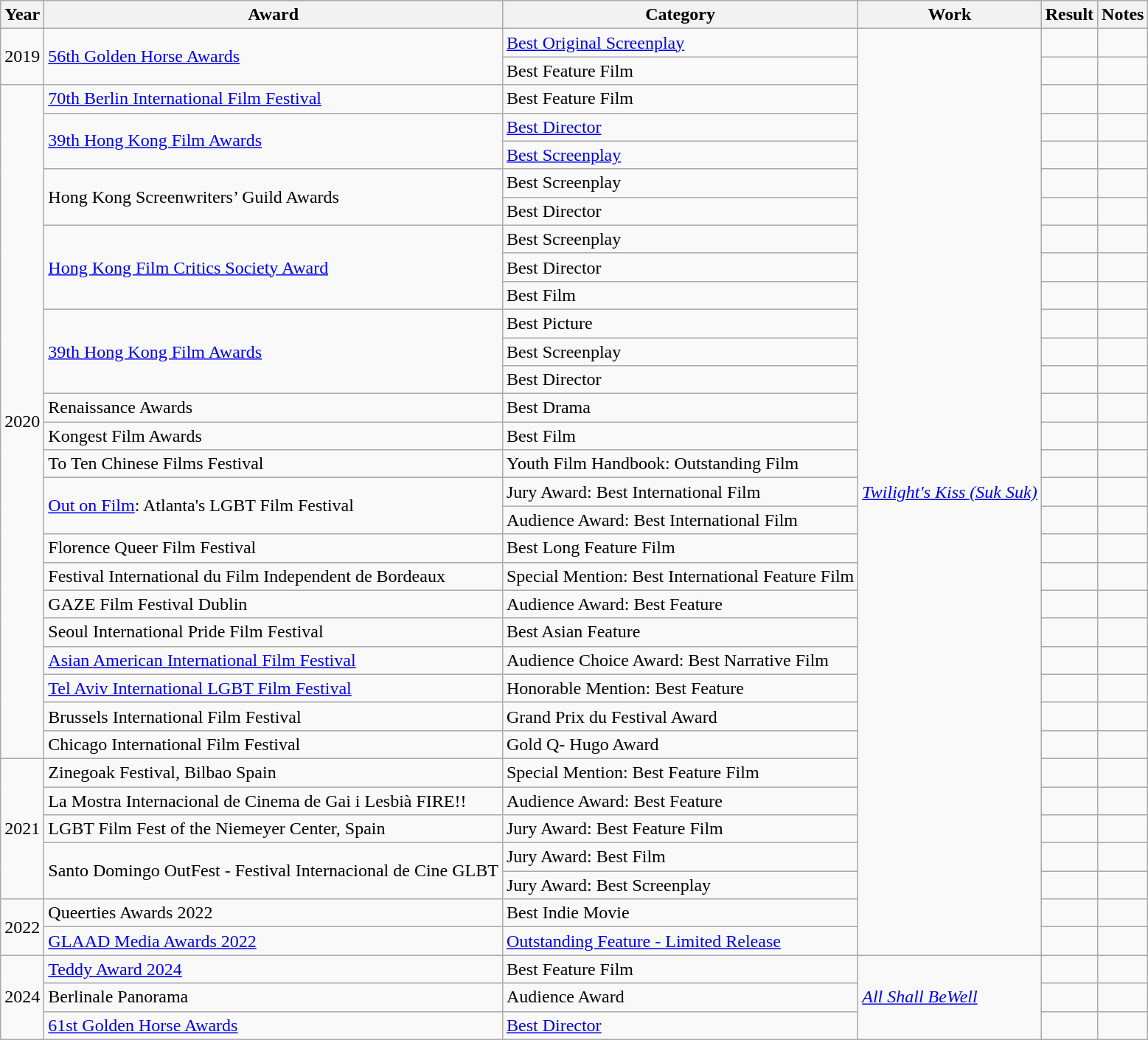<table class="wikitable">
<tr>
<th>Year</th>
<th>Award</th>
<th>Category</th>
<th>Work</th>
<th>Result</th>
<th>Notes</th>
</tr>
<tr>
<td rowspan="2">2019</td>
<td rowspan="2"><a href='#'>56th Golden Horse Awards</a></td>
<td><a href='#'>Best Original Screenplay</a></td>
<td rowspan="33"><em><a href='#'>Twilight's Kiss (Suk Suk)</a></em></td>
<td></td>
<td></td>
</tr>
<tr>
<td Best Feature Film>Best Feature Film</td>
<td></td>
<td></td>
</tr>
<tr>
<td rowspan="24">2020</td>
<td><a href='#'>70th Berlin International Film Festival</a></td>
<td Best Feature Film>Best Feature Film</td>
<td></td>
<td></td>
</tr>
<tr>
<td rowspan="2"><a href='#'>39th Hong Kong Film Awards</a></td>
<td><a href='#'>Best Director</a></td>
<td></td>
<td></td>
</tr>
<tr>
<td><a href='#'>Best Screenplay</a></td>
<td></td>
<td></td>
</tr>
<tr>
<td rowspan="2">Hong Kong Screenwriters’ Guild Awards</td>
<td>Best Screenplay</td>
<td></td>
<td></td>
</tr>
<tr>
<td Best Role in a Screenplay>Best Director</td>
<td></td>
<td></td>
</tr>
<tr>
<td rowspan="3"><a href='#'>Hong Kong Film Critics Society Award</a></td>
<td>Best Screenplay</td>
<td></td>
<td></td>
</tr>
<tr>
<td Best Director>Best Director</td>
<td></td>
<td></td>
</tr>
<tr>
<td Best Film>Best Film</td>
<td></td>
<td></td>
</tr>
<tr>
<td rowspan="3"><a href='#'>39th Hong Kong Film Awards</a></td>
<td Best Screenplay>Best Picture</td>
<td></td>
<td></td>
</tr>
<tr>
<td Best Director>Best Screenplay</td>
<td></td>
<td></td>
</tr>
<tr>
<td Best Picture>Best Director</td>
<td></td>
<td></td>
</tr>
<tr>
<td>Renaissance Awards</td>
<td Best Drama>Best Drama</td>
<td></td>
<td></td>
</tr>
<tr>
<td>Kongest Film Awards</td>
<td Best Drama>Best Film</td>
<td></td>
<td></td>
</tr>
<tr>
<td>To Ten Chinese Films Festival</td>
<td Youth Film Handbook: Outstanding Film>Youth Film Handbook: Outstanding Film</td>
<td></td>
<td></td>
</tr>
<tr>
<td rowspan="2"><a href='#'>Out on Film</a>: Atlanta's LGBT Film Festival</td>
<td Jury Award: Best International Film>Jury Award: Best International Film</td>
<td></td>
<td></td>
</tr>
<tr>
<td Audience Award: Best International Film>Audience Award: Best International Film</td>
<td></td>
<td></td>
</tr>
<tr>
<td>Florence Queer Film Festival</td>
<td Best Long Feature Film>Best Long Feature Film</td>
<td></td>
<td></td>
</tr>
<tr>
<td>Festival International du Film Independent de Bordeaux</td>
<td Special Mention: Best Feature Film>Special Mention: Best International Feature Film</td>
<td></td>
<td></td>
</tr>
<tr>
<td>GAZE Film Festival Dublin</td>
<td Audience Award: Best Feature>Audience Award: Best Feature</td>
<td></td>
<td></td>
</tr>
<tr>
<td>Seoul International Pride Film Festival</td>
<td Best Asian Feature>Best Asian Feature</td>
<td></td>
<td></td>
</tr>
<tr>
<td><a href='#'>Asian American International Film Festival</a></td>
<td Audience Choice Award: Best Narrative Film>Audience Choice Award: Best Narrative Film</td>
<td></td>
<td></td>
</tr>
<tr>
<td><a href='#'>Tel Aviv International LGBT Film Festival</a></td>
<td Honorable Mention: Best Feature>Honorable Mention: Best Feature</td>
<td></td>
<td></td>
</tr>
<tr>
<td>Brussels International Film Festival</td>
<td>Grand Prix du Festival Award</td>
<td></td>
<td></td>
</tr>
<tr>
<td>Chicago International Film Festival</td>
<td>Gold Q- Hugo Award</td>
<td></td>
<td></td>
</tr>
<tr>
<td rowspan="5">2021</td>
<td>Zinegoak Festival, Bilbao Spain</td>
<td Special Mention: Best Feature Film>Special Mention: Best Feature Film</td>
<td></td>
<td></td>
</tr>
<tr>
<td>La Mostra Internacional de Cinema de Gai i Lesbià FIRE!!</td>
<td Audience Award: Best Feature>Audience Award: Best Feature</td>
<td></td>
<td></td>
</tr>
<tr>
<td>LGBT Film Fest of the Niemeyer Center, Spain</td>
<td Jury Award: Best Feature Film>Jury Award: Best Feature Film</td>
<td></td>
<td></td>
</tr>
<tr>
<td rowspan="2">Santo Domingo OutFest - Festival Internacional de Cine GLBT</td>
<td Jury Award: Best Film>Jury Award: Best Film</td>
<td></td>
<td></td>
</tr>
<tr>
<td Jury Award: Best Screenplay>Jury Award: Best Screenplay</td>
<td></td>
<td></td>
</tr>
<tr>
<td rowspan="2">2022</td>
<td>Queerties Awards 2022</td>
<td Best Indie Movie>Best Indie Movie</td>
<td></td>
<td></td>
</tr>
<tr>
<td><a href='#'>GLAAD Media Awards 2022</a></td>
<td><a href='#'>Outstanding Feature - Limited Release</a></td>
<td></td>
<td></td>
</tr>
<tr>
<td rowspan="3">2024</td>
<td><a href='#'>Teddy Award 2024</a></td>
<td>Best Feature Film</td>
<td rowspan="3"><a href='#'><em>All Shall BeWell</em></a></td>
<td></td>
<td></td>
</tr>
<tr>
<td>Berlinale Panorama</td>
<td>Audience Award</td>
<td></td>
<td></td>
</tr>
<tr>
<td><a href='#'>61st Golden Horse Awards</a></td>
<td><a href='#'>Best Director</a></td>
<td></td>
<td></td>
</tr>
</table>
